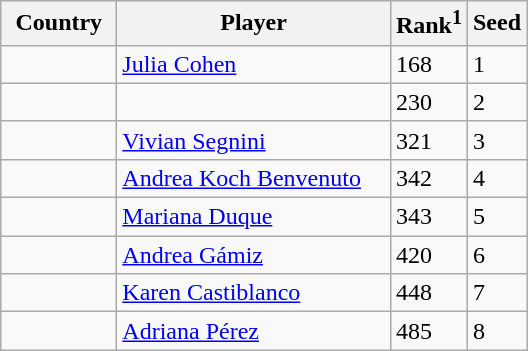<table class="sortable wikitable">
<tr>
<th width="70">Country</th>
<th width="175">Player</th>
<th>Rank<sup>1</sup></th>
<th>Seed</th>
</tr>
<tr>
<td></td>
<td><a href='#'>Julia Cohen</a></td>
<td>168</td>
<td>1</td>
</tr>
<tr>
<td></td>
<td></td>
<td>230</td>
<td>2</td>
</tr>
<tr>
<td></td>
<td><a href='#'>Vivian Segnini</a></td>
<td>321</td>
<td>3</td>
</tr>
<tr>
<td></td>
<td><a href='#'>Andrea Koch Benvenuto</a></td>
<td>342</td>
<td>4</td>
</tr>
<tr>
<td></td>
<td><a href='#'>Mariana Duque</a></td>
<td>343</td>
<td>5</td>
</tr>
<tr>
<td></td>
<td><a href='#'>Andrea Gámiz</a></td>
<td>420</td>
<td>6</td>
</tr>
<tr>
<td></td>
<td><a href='#'>Karen Castiblanco</a></td>
<td>448</td>
<td>7</td>
</tr>
<tr>
<td></td>
<td><a href='#'>Adriana Pérez</a></td>
<td>485</td>
<td>8</td>
</tr>
</table>
